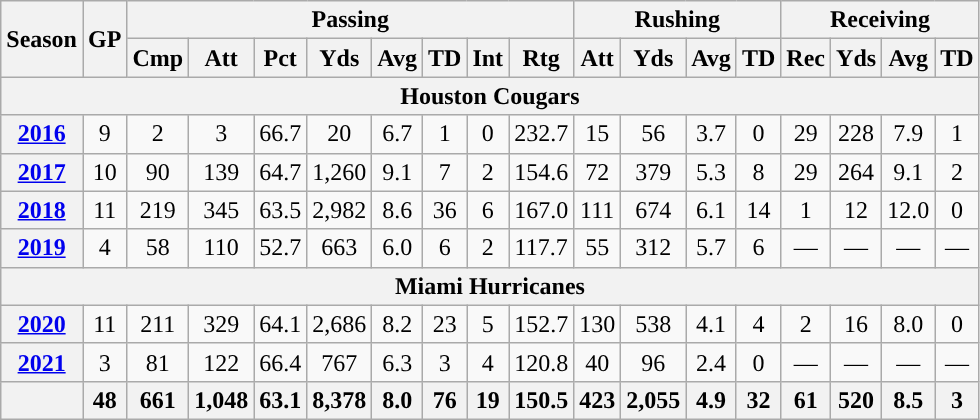<table class=wikitable style="text-align:center;">
<tr>
<th rowspan="2">Season</th>
<th rowspan="2">GP</th>
<th colspan="8">Passing</th>
<th colspan="4">Rushing</th>
<th colspan="4">Receiving</th>
</tr>
<tr>
<th>Cmp</th>
<th>Att</th>
<th>Pct</th>
<th>Yds</th>
<th>Avg</th>
<th>TD</th>
<th>Int</th>
<th>Rtg</th>
<th>Att</th>
<th>Yds</th>
<th>Avg</th>
<th>TD</th>
<th>Rec</th>
<th>Yds</th>
<th>Avg</th>
<th>TD</th>
</tr>
<tr>
<th colspan="18">Houston Cougars</th>
</tr>
<tr>
<th><a href='#'>2016</a></th>
<td>9</td>
<td>2</td>
<td>3</td>
<td>66.7</td>
<td>20</td>
<td>6.7</td>
<td>1</td>
<td>0</td>
<td>232.7</td>
<td>15</td>
<td>56</td>
<td>3.7</td>
<td>0</td>
<td>29</td>
<td>228</td>
<td>7.9</td>
<td>1</td>
</tr>
<tr>
<th><a href='#'>2017</a></th>
<td>10</td>
<td>90</td>
<td>139</td>
<td>64.7</td>
<td>1,260</td>
<td>9.1</td>
<td>7</td>
<td>2</td>
<td>154.6</td>
<td>72</td>
<td>379</td>
<td>5.3</td>
<td>8</td>
<td>29</td>
<td>264</td>
<td>9.1</td>
<td>2</td>
</tr>
<tr>
<th><a href='#'>2018</a></th>
<td>11</td>
<td>219</td>
<td>345</td>
<td>63.5</td>
<td>2,982</td>
<td>8.6</td>
<td>36</td>
<td>6</td>
<td>167.0</td>
<td>111</td>
<td>674</td>
<td>6.1</td>
<td>14</td>
<td>1</td>
<td>12</td>
<td>12.0</td>
<td>0</td>
</tr>
<tr>
<th><a href='#'>2019</a> </th>
<td>4</td>
<td>58</td>
<td>110</td>
<td>52.7</td>
<td>663</td>
<td>6.0</td>
<td>6</td>
<td>2</td>
<td>117.7</td>
<td>55</td>
<td>312</td>
<td>5.7</td>
<td>6</td>
<td>—</td>
<td>—</td>
<td>—</td>
<td>—</td>
</tr>
<tr>
<th colspan="18">Miami Hurricanes</th>
</tr>
<tr>
<th><a href='#'>2020</a></th>
<td>11</td>
<td>211</td>
<td>329</td>
<td>64.1</td>
<td>2,686</td>
<td>8.2</td>
<td>23</td>
<td>5</td>
<td>152.7</td>
<td>130</td>
<td>538</td>
<td>4.1</td>
<td>4</td>
<td>2</td>
<td>16</td>
<td>8.0</td>
<td>0</td>
</tr>
<tr>
<th><a href='#'>2021</a></th>
<td>3</td>
<td>81</td>
<td>122</td>
<td>66.4</td>
<td>767</td>
<td>6.3</td>
<td>3</td>
<td>4</td>
<td>120.8</td>
<td>40</td>
<td>96</td>
<td>2.4</td>
<td>0</td>
<td>—</td>
<td>—</td>
<td>—</td>
<td>—</td>
</tr>
<tr>
<th></th>
<th>48</th>
<th>661</th>
<th>1,048</th>
<th>63.1</th>
<th>8,378</th>
<th>8.0</th>
<th>76</th>
<th>19</th>
<th>150.5</th>
<th>423</th>
<th>2,055</th>
<th>4.9</th>
<th>32</th>
<th>61</th>
<th>520</th>
<th>8.5</th>
<th>3</th>
</tr>
</table>
